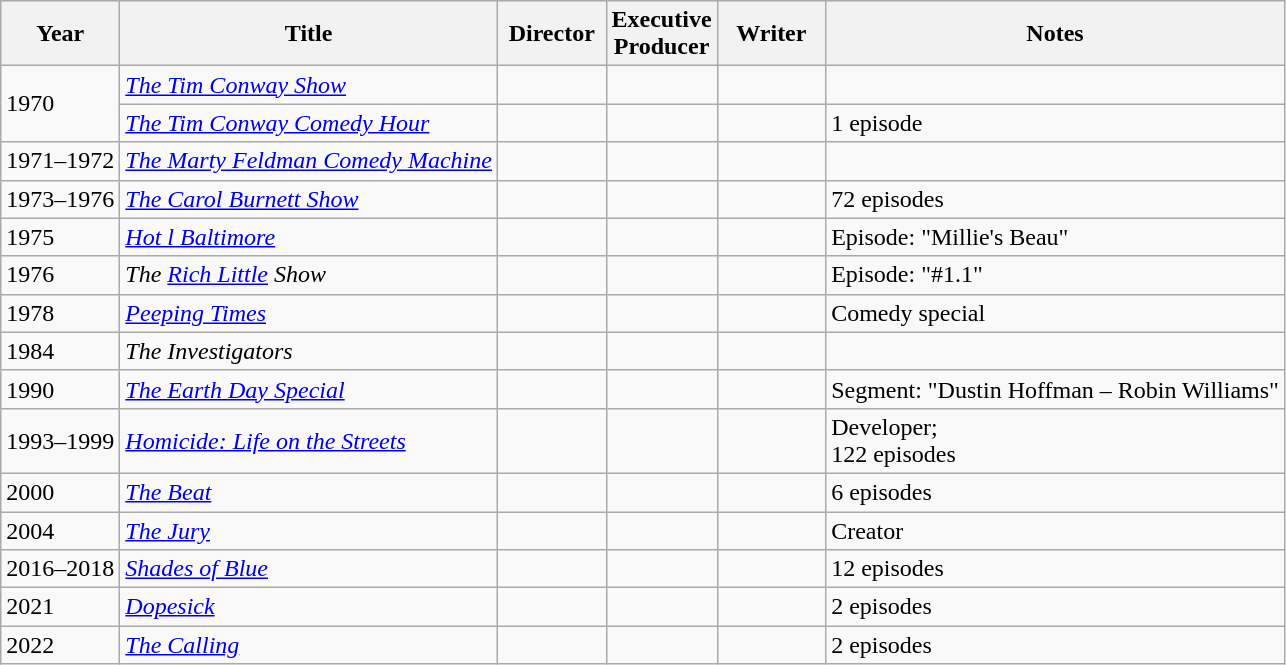<table class="wikitable plainrowheaders">
<tr>
<th>Year</th>
<th>Title</th>
<th width="65">Director</th>
<th width="65">Executive<br>Producer</th>
<th width="65">Writer</th>
<th>Notes</th>
</tr>
<tr>
<td rowspan=2>1970</td>
<td><em><a href='#'>The Tim Conway Show</a></em></td>
<td></td>
<td></td>
<td></td>
<td></td>
</tr>
<tr>
<td><em><a href='#'>The Tim Conway Comedy Hour</a></em></td>
<td></td>
<td></td>
<td></td>
<td>1 episode</td>
</tr>
<tr>
<td>1971–1972</td>
<td><em><a href='#'>The Marty Feldman Comedy Machine</a></em></td>
<td></td>
<td></td>
<td></td>
<td></td>
</tr>
<tr>
<td>1973–1976</td>
<td><em><a href='#'>The Carol Burnett Show</a></em></td>
<td></td>
<td></td>
<td></td>
<td>72 episodes</td>
</tr>
<tr>
<td>1975</td>
<td><em><a href='#'>Hot l Baltimore</a></em></td>
<td></td>
<td></td>
<td></td>
<td>Episode: "Millie's Beau"</td>
</tr>
<tr>
<td>1976</td>
<td><em>The <a href='#'>Rich Little</a> Show</em></td>
<td></td>
<td></td>
<td></td>
<td>Episode: "#1.1"</td>
</tr>
<tr>
<td>1978</td>
<td><em><a href='#'>Peeping Times</a></em></td>
<td></td>
<td></td>
<td></td>
<td>Comedy special</td>
</tr>
<tr>
<td>1984</td>
<td><em>The Investigators</em></td>
<td></td>
<td></td>
<td></td>
<td></td>
</tr>
<tr>
<td>1990</td>
<td><em><a href='#'>The Earth Day Special</a></em></td>
<td></td>
<td></td>
<td></td>
<td>Segment: "Dustin Hoffman – Robin Williams"</td>
</tr>
<tr>
<td>1993–1999</td>
<td><em><a href='#'>Homicide: Life on the Streets</a></em></td>
<td></td>
<td></td>
<td></td>
<td>Developer;<br>122 episodes</td>
</tr>
<tr>
<td>2000</td>
<td><em><a href='#'>The Beat</a></em></td>
<td></td>
<td></td>
<td></td>
<td>6 episodes</td>
</tr>
<tr>
<td>2004</td>
<td><em><a href='#'>The Jury</a></em></td>
<td></td>
<td></td>
<td></td>
<td>Creator</td>
</tr>
<tr>
<td>2016–2018</td>
<td><em><a href='#'>Shades of Blue</a></em></td>
<td></td>
<td></td>
<td></td>
<td>12 episodes</td>
</tr>
<tr>
<td>2021</td>
<td><em><a href='#'>Dopesick</a></em></td>
<td></td>
<td></td>
<td></td>
<td>2 episodes</td>
</tr>
<tr>
<td>2022</td>
<td><em><a href='#'>The Calling</a></em></td>
<td></td>
<td></td>
<td></td>
<td>2 episodes</td>
</tr>
</table>
